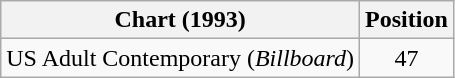<table class="wikitable">
<tr>
<th>Chart (1993)</th>
<th>Position</th>
</tr>
<tr>
<td>US Adult Contemporary (<em>Billboard</em>)</td>
<td align="center">47</td>
</tr>
</table>
